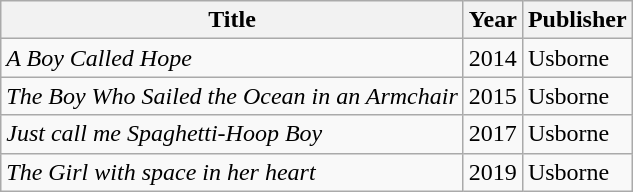<table class="wikitable">
<tr>
<th>Title</th>
<th>Year</th>
<th>Publisher</th>
</tr>
<tr>
<td><em>A Boy Called Hope</em></td>
<td>2014</td>
<td>Usborne</td>
</tr>
<tr>
<td><em>The Boy Who Sailed the Ocean in an Armchair</em></td>
<td>2015</td>
<td>Usborne</td>
</tr>
<tr>
<td><em>Just call me Spaghetti-Hoop Boy</em></td>
<td>2017</td>
<td>Usborne</td>
</tr>
<tr>
<td><em>The Girl with space in her heart</em></td>
<td>2019</td>
<td>Usborne</td>
</tr>
</table>
